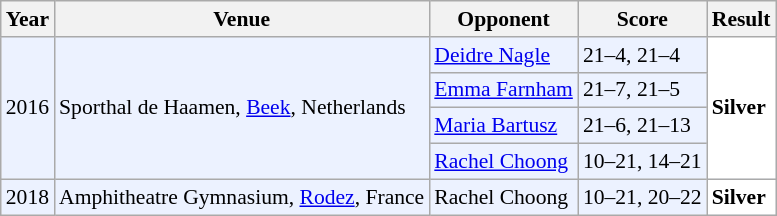<table class="sortable wikitable" style="font-size: 90%;">
<tr>
<th>Year</th>
<th>Venue</th>
<th>Opponent</th>
<th>Score</th>
<th>Result</th>
</tr>
<tr style="background:#ECF2FF">
<td rowspan="4" align="center">2016</td>
<td rowspan="4" align="left">Sporthal de Haamen, <a href='#'>Beek</a>, Netherlands</td>
<td align="left"> <a href='#'>Deidre Nagle</a></td>
<td align="left">21–4, 21–4</td>
<td rowspan="4" style="text-align:left; background:white"> <strong>Silver</strong></td>
</tr>
<tr style="background:#ECF2FF">
<td align="left"> <a href='#'>Emma Farnham</a></td>
<td align="left">21–7, 21–5</td>
</tr>
<tr style="background:#ECF2FF">
<td align="left"> <a href='#'>Maria Bartusz</a></td>
<td align="left">21–6, 21–13</td>
</tr>
<tr style="background:#ECF2FF">
<td align="left"> <a href='#'>Rachel Choong</a></td>
<td align="left">10–21, 14–21</td>
</tr>
<tr style="background:#ECF2FF">
<td align="center">2018</td>
<td align="left">Amphitheatre Gymnasium, <a href='#'>Rodez</a>, France</td>
<td align="left"> Rachel Choong</td>
<td align="left">10–21, 20–22</td>
<td style="text-align:left; background:white"> <strong>Silver</strong></td>
</tr>
</table>
